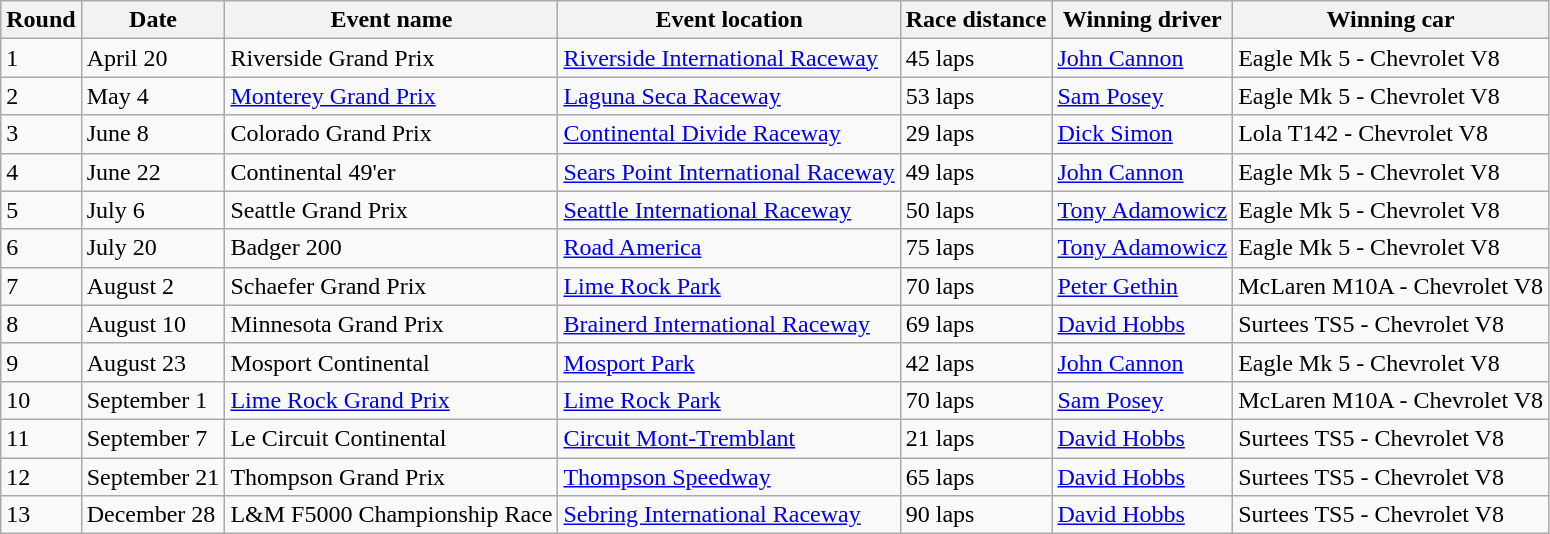<table class="wikitable" border="1">
<tr>
<th>Round</th>
<th>Date</th>
<th>Event name</th>
<th>Event location</th>
<th>Race distance</th>
<th>Winning driver</th>
<th>Winning car</th>
</tr>
<tr>
<td>1</td>
<td>April 20</td>
<td>Riverside Grand Prix</td>
<td><a href='#'>Riverside International Raceway</a></td>
<td>45 laps</td>
<td> <a href='#'>John Cannon</a></td>
<td>Eagle Mk 5 - Chevrolet V8</td>
</tr>
<tr>
<td>2</td>
<td>May 4</td>
<td><a href='#'>Monterey Grand Prix</a></td>
<td><a href='#'>Laguna Seca Raceway</a></td>
<td>53 laps</td>
<td> <a href='#'>Sam Posey</a></td>
<td>Eagle Mk 5 - Chevrolet V8</td>
</tr>
<tr>
<td>3</td>
<td>June 8</td>
<td>Colorado Grand Prix</td>
<td><a href='#'>Continental Divide Raceway</a></td>
<td>29 laps</td>
<td> <a href='#'>Dick Simon</a></td>
<td>Lola T142 - Chevrolet V8</td>
</tr>
<tr>
<td>4</td>
<td>June 22</td>
<td>Continental 49'er</td>
<td><a href='#'>Sears Point International Raceway</a></td>
<td>49 laps</td>
<td> <a href='#'>John Cannon</a></td>
<td>Eagle Mk 5 - Chevrolet V8</td>
</tr>
<tr>
<td>5</td>
<td>July 6</td>
<td>Seattle Grand Prix</td>
<td><a href='#'>Seattle International Raceway</a></td>
<td>50 laps</td>
<td> <a href='#'>Tony Adamowicz</a></td>
<td>Eagle Mk 5 - Chevrolet V8</td>
</tr>
<tr>
<td>6</td>
<td>July 20</td>
<td>Badger 200</td>
<td><a href='#'>Road America</a></td>
<td>75 laps</td>
<td> <a href='#'>Tony Adamowicz</a></td>
<td>Eagle Mk 5 - Chevrolet V8</td>
</tr>
<tr>
<td>7</td>
<td>August 2</td>
<td>Schaefer Grand Prix</td>
<td><a href='#'>Lime Rock Park</a></td>
<td>70 laps</td>
<td> <a href='#'>Peter Gethin</a></td>
<td>McLaren M10A - Chevrolet V8</td>
</tr>
<tr>
<td>8</td>
<td>August 10</td>
<td>Minnesota Grand Prix</td>
<td><a href='#'>Brainerd International Raceway</a></td>
<td>69 laps</td>
<td> <a href='#'>David Hobbs</a></td>
<td>Surtees TS5 - Chevrolet V8</td>
</tr>
<tr>
<td>9</td>
<td>August 23</td>
<td>Mosport Continental</td>
<td><a href='#'>Mosport Park</a></td>
<td>42 laps</td>
<td> <a href='#'>John Cannon</a></td>
<td>Eagle Mk 5 - Chevrolet V8</td>
</tr>
<tr>
<td>10</td>
<td>September 1</td>
<td><a href='#'>Lime Rock Grand Prix</a></td>
<td><a href='#'>Lime Rock Park</a></td>
<td>70 laps</td>
<td> <a href='#'>Sam Posey</a></td>
<td>McLaren M10A - Chevrolet V8</td>
</tr>
<tr>
<td>11</td>
<td>September 7</td>
<td>Le Circuit Continental</td>
<td><a href='#'>Circuit Mont-Tremblant</a></td>
<td>21 laps</td>
<td> <a href='#'>David Hobbs</a></td>
<td>Surtees TS5 - Chevrolet V8</td>
</tr>
<tr>
<td>12</td>
<td>September 21</td>
<td>Thompson Grand Prix</td>
<td><a href='#'>Thompson Speedway</a></td>
<td>65 laps</td>
<td> <a href='#'>David Hobbs</a></td>
<td>Surtees TS5 - Chevrolet V8</td>
</tr>
<tr>
<td>13</td>
<td>December 28</td>
<td>L&M F5000 Championship Race</td>
<td><a href='#'>Sebring International Raceway</a></td>
<td>90 laps</td>
<td> <a href='#'>David Hobbs</a></td>
<td>Surtees TS5 - Chevrolet V8</td>
</tr>
</table>
